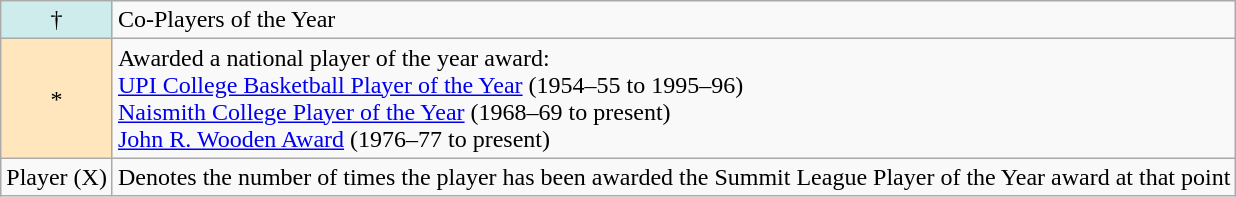<table class="wikitable">
<tr>
<td style="background-color:#CFECEC;" align="center">†</td>
<td>Co-Players of the Year</td>
</tr>
<tr>
<td style="background-color:#FFE6BD;" align="center">*</td>
<td>Awarded a national player of the year award: <br><a href='#'>UPI College Basketball Player of the Year</a> (1954–55 to 1995–96)<br> <a href='#'>Naismith College Player of the Year</a> (1968–69 to present)<br> <a href='#'>John R. Wooden Award</a> (1976–77 to present)</td>
</tr>
<tr>
<td>Player (X)</td>
<td>Denotes the number of times the player has been awarded the Summit League Player of the Year award at that point</td>
</tr>
</table>
